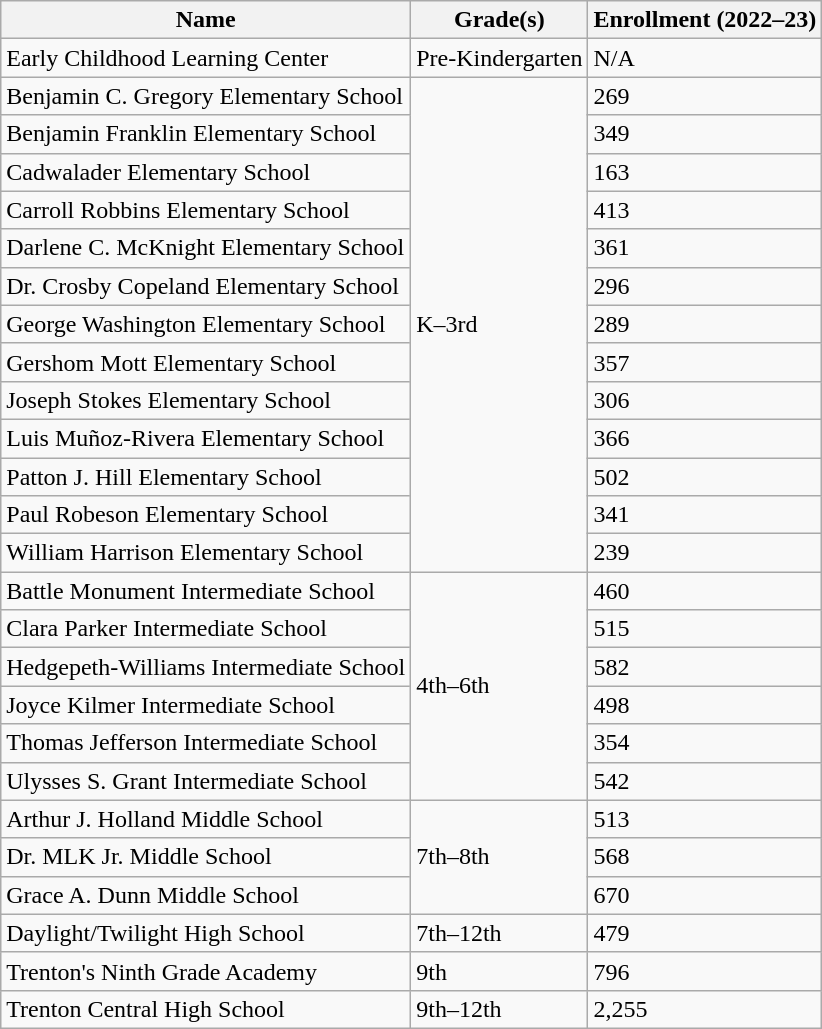<table class="wikitable sortable">
<tr>
<th>Name</th>
<th>Grade(s)</th>
<th>Enrollment (2022–23)</th>
</tr>
<tr>
<td>Early Childhood Learning Center</td>
<td>Pre-Kindergarten</td>
<td>N/A</td>
</tr>
<tr>
<td>Benjamin C. Gregory Elementary School</td>
<td rowspan=13>K–3rd</td>
<td>269</td>
</tr>
<tr>
<td>Benjamin Franklin Elementary School</td>
<td>349</td>
</tr>
<tr>
<td>Cadwalader Elementary School</td>
<td>163</td>
</tr>
<tr>
<td>Carroll Robbins Elementary School</td>
<td>413</td>
</tr>
<tr>
<td>Darlene C. McKnight Elementary School</td>
<td>361</td>
</tr>
<tr>
<td>Dr. Crosby Copeland Elementary School</td>
<td>296</td>
</tr>
<tr>
<td>George Washington Elementary School</td>
<td>289</td>
</tr>
<tr>
<td>Gershom Mott Elementary School</td>
<td>357</td>
</tr>
<tr>
<td>Joseph Stokes Elementary School</td>
<td>306</td>
</tr>
<tr>
<td>Luis Muñoz-Rivera Elementary School</td>
<td>366</td>
</tr>
<tr>
<td>Patton J. Hill Elementary School</td>
<td>502</td>
</tr>
<tr>
<td>Paul Robeson Elementary School</td>
<td>341</td>
</tr>
<tr>
<td>William Harrison Elementary School</td>
<td>239</td>
</tr>
<tr>
<td>Battle Monument Intermediate School</td>
<td rowspan=6>4th–6th</td>
<td>460</td>
</tr>
<tr>
<td>Clara Parker Intermediate School</td>
<td>515</td>
</tr>
<tr>
<td>Hedgepeth-Williams Intermediate School</td>
<td>582</td>
</tr>
<tr>
<td>Joyce Kilmer Intermediate School</td>
<td>498</td>
</tr>
<tr>
<td>Thomas Jefferson Intermediate School</td>
<td>354</td>
</tr>
<tr>
<td>Ulysses S. Grant Intermediate School</td>
<td>542</td>
</tr>
<tr>
<td>Arthur J. Holland Middle School</td>
<td rowspan=3>7th–8th</td>
<td>513</td>
</tr>
<tr>
<td>Dr. MLK Jr. Middle School</td>
<td>568</td>
</tr>
<tr>
<td>Grace A. Dunn Middle School</td>
<td>670</td>
</tr>
<tr>
<td>Daylight/Twilight High School</td>
<td>7th–12th</td>
<td>479</td>
</tr>
<tr>
<td>Trenton's Ninth Grade Academy</td>
<td>9th</td>
<td>796</td>
</tr>
<tr>
<td>Trenton Central High School</td>
<td>9th–12th</td>
<td>2,255</td>
</tr>
</table>
